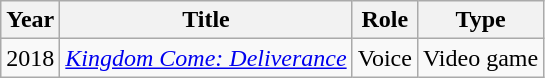<table class="wikitable">
<tr>
<th>Year</th>
<th>Title</th>
<th>Role</th>
<th>Type</th>
</tr>
<tr>
<td>2018</td>
<td><em><a href='#'>Kingdom Come: Deliverance</a></em></td>
<td>Voice</td>
<td>Video game</td>
</tr>
</table>
